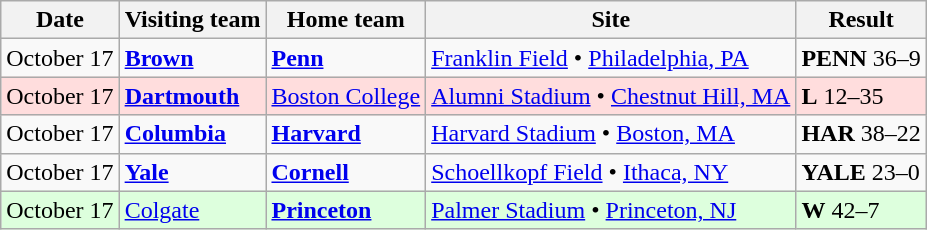<table class="wikitable">
<tr>
<th>Date</th>
<th>Visiting team</th>
<th>Home team</th>
<th>Site</th>
<th>Result</th>
</tr>
<tr>
<td>October 17</td>
<td><strong><a href='#'>Brown</a></strong></td>
<td><strong><a href='#'>Penn</a></strong></td>
<td><a href='#'>Franklin Field</a> • <a href='#'>Philadelphia, PA</a></td>
<td><strong>PENN</strong> 36–9</td>
</tr>
<tr style="background:#FFDDDD;">
<td>October 17</td>
<td><strong><a href='#'>Dartmouth</a></strong></td>
<td><a href='#'>Boston College</a></td>
<td><a href='#'>Alumni Stadium</a> • <a href='#'>Chestnut Hill, MA</a></td>
<td><strong>L</strong> 12–35</td>
</tr>
<tr>
<td>October 17</td>
<td><strong><a href='#'>Columbia</a></strong></td>
<td><strong><a href='#'>Harvard</a></strong></td>
<td><a href='#'>Harvard Stadium</a> • <a href='#'>Boston, MA</a></td>
<td><strong>HAR</strong> 38–22</td>
</tr>
<tr>
<td>October 17</td>
<td><strong><a href='#'>Yale</a></strong></td>
<td><strong><a href='#'>Cornell</a></strong></td>
<td><a href='#'>Schoellkopf Field</a> • <a href='#'>Ithaca, NY</a></td>
<td><strong>YALE</strong> 23–0</td>
</tr>
<tr style="background:#DDFFDD;">
<td>October 17</td>
<td><a href='#'>Colgate</a></td>
<td><strong><a href='#'>Princeton</a></strong></td>
<td><a href='#'>Palmer Stadium</a> • <a href='#'>Princeton, NJ</a></td>
<td><strong>W</strong> 42–7</td>
</tr>
</table>
